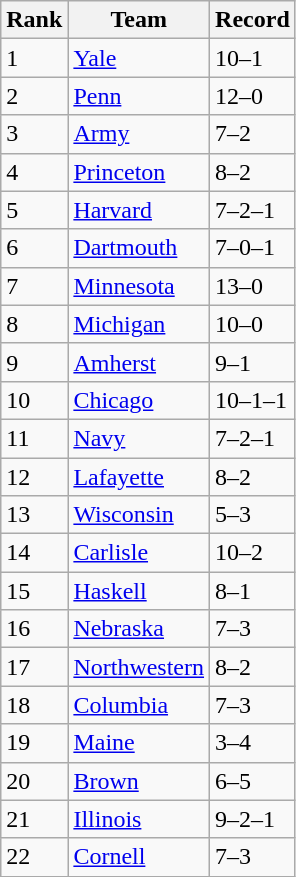<table class="wikitable">
<tr>
<th>Rank</th>
<th>Team</th>
<th>Record</th>
</tr>
<tr>
<td>1</td>
<td><a href='#'>Yale</a></td>
<td>10–1</td>
</tr>
<tr>
<td>2</td>
<td><a href='#'>Penn</a></td>
<td>12–0</td>
</tr>
<tr>
<td>3</td>
<td><a href='#'>Army</a></td>
<td>7–2</td>
</tr>
<tr>
<td>4</td>
<td><a href='#'>Princeton</a></td>
<td>8–2</td>
</tr>
<tr>
<td>5</td>
<td><a href='#'>Harvard</a></td>
<td>7–2–1</td>
</tr>
<tr>
<td>6</td>
<td><a href='#'>Dartmouth</a></td>
<td>7–0–1</td>
</tr>
<tr>
<td>7</td>
<td><a href='#'>Minnesota</a></td>
<td>13–0</td>
</tr>
<tr>
<td>8</td>
<td><a href='#'>Michigan</a></td>
<td>10–0</td>
</tr>
<tr>
<td>9</td>
<td><a href='#'>Amherst</a></td>
<td>9–1</td>
</tr>
<tr>
<td>10</td>
<td><a href='#'>Chicago</a></td>
<td>10–1–1</td>
</tr>
<tr>
<td>11</td>
<td><a href='#'>Navy</a></td>
<td>7–2–1</td>
</tr>
<tr>
<td>12</td>
<td><a href='#'>Lafayette</a></td>
<td>8–2</td>
</tr>
<tr>
<td>13</td>
<td><a href='#'>Wisconsin</a></td>
<td>5–3</td>
</tr>
<tr>
<td>14</td>
<td><a href='#'>Carlisle</a></td>
<td>10–2</td>
</tr>
<tr>
<td>15</td>
<td><a href='#'>Haskell</a></td>
<td>8–1</td>
</tr>
<tr>
<td>16</td>
<td><a href='#'>Nebraska</a></td>
<td>7–3</td>
</tr>
<tr>
<td>17</td>
<td><a href='#'>Northwestern</a></td>
<td>8–2</td>
</tr>
<tr>
<td>18</td>
<td><a href='#'>Columbia</a></td>
<td>7–3</td>
</tr>
<tr>
<td>19</td>
<td><a href='#'>Maine</a></td>
<td>3–4</td>
</tr>
<tr>
<td>20</td>
<td><a href='#'>Brown</a></td>
<td>6–5</td>
</tr>
<tr>
<td>21</td>
<td><a href='#'>Illinois</a></td>
<td>9–2–1</td>
</tr>
<tr>
<td>22</td>
<td><a href='#'>Cornell</a></td>
<td>7–3</td>
</tr>
</table>
